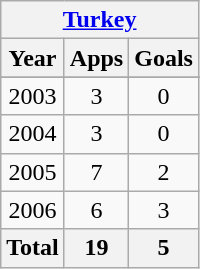<table class="wikitable" style="text-align:center">
<tr>
<th colspan=3><a href='#'>Turkey</a></th>
</tr>
<tr>
<th>Year</th>
<th>Apps</th>
<th>Goals</th>
</tr>
<tr>
</tr>
<tr>
<td>2003</td>
<td>3</td>
<td>0</td>
</tr>
<tr>
<td>2004</td>
<td>3</td>
<td>0</td>
</tr>
<tr>
<td>2005</td>
<td>7</td>
<td>2</td>
</tr>
<tr>
<td>2006</td>
<td>6</td>
<td>3</td>
</tr>
<tr>
<th>Total</th>
<th>19</th>
<th>5</th>
</tr>
</table>
